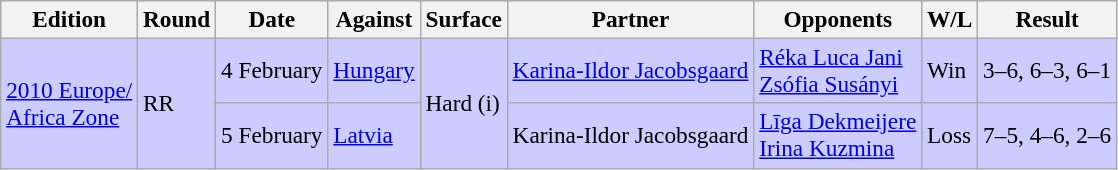<table class="wikitable" style="font-size:97%;">
<tr bgcolor="#eeeeee">
<th>Edition</th>
<th>Round</th>
<th>Date</th>
<th>Against</th>
<th>Surface</th>
<th>Partner</th>
<th>Opponents</th>
<th>W/L</th>
<th>Result</th>
</tr>
<tr bgcolor="#CCCCFF">
<td rowspan="2"><a href='#'>2010 Europe/<br>Africa Zone</a></td>
<td rowspan="2">RR</td>
<td>4 February</td>
<td> <a href='#'>Hungary</a></td>
<td rowspan="2">Hard (i)</td>
<td> <a href='#'>Karina-Ildor Jacobsgaard</a></td>
<td> <a href='#'>Réka Luca Jani</a> <br>  <a href='#'>Zsófia Susányi</a></td>
<td>Win</td>
<td>3–6, 6–3, 6–1</td>
</tr>
<tr bgcolor="#CCCCFF">
<td>5 February</td>
<td> <a href='#'>Latvia</a></td>
<td> Karina-Ildor Jacobsgaard</td>
<td> <a href='#'>Līga Dekmeijere</a> <br>  <a href='#'>Irina Kuzmina</a></td>
<td>Loss</td>
<td>7–5, 4–6, 2–6</td>
</tr>
</table>
